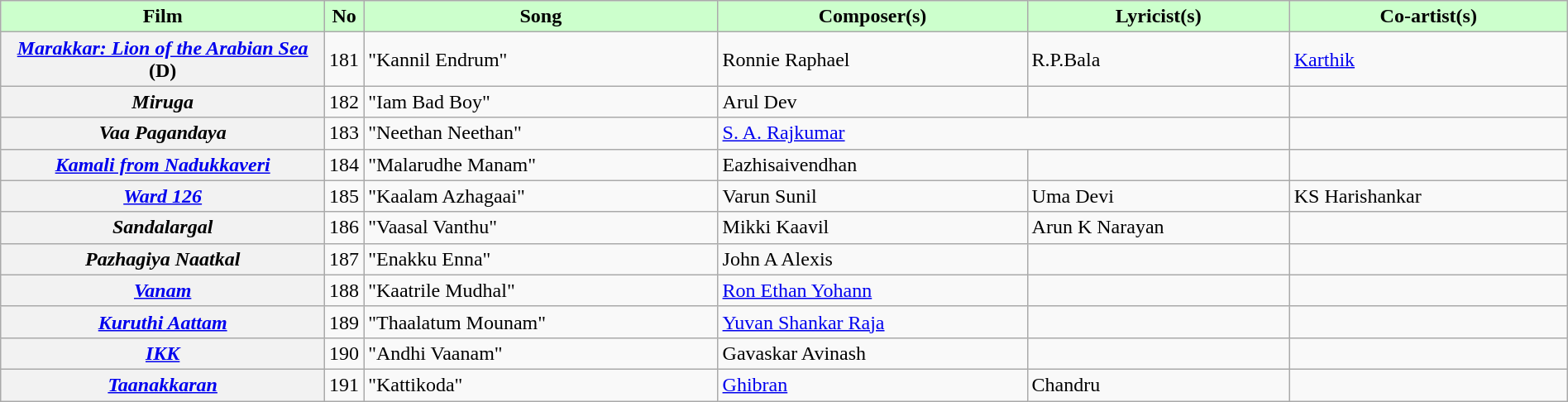<table class="wikitable plainrowheaders" width="100%" textcolor:#000;">
<tr style="background:#cfc; text-align:center;">
<td scope="col" width=21%><strong>Film</strong></td>
<td><strong>No</strong></td>
<td scope="col" width=23%><strong>Song</strong></td>
<td scope="col" width=20%><strong>Composer(s)</strong></td>
<td scope="col" width=17%><strong>Lyricist(s)</strong></td>
<td scope="col" width=18%><strong>Co-artist(s)</strong></td>
</tr>
<tr>
<th><em><a href='#'>Marakkar: Lion of the Arabian Sea</a></em> (D)</th>
<td>181</td>
<td>"Kannil Endrum"</td>
<td>Ronnie Raphael</td>
<td>R.P.Bala</td>
<td><a href='#'>Karthik</a></td>
</tr>
<tr>
<th><em>Miruga</em></th>
<td>182</td>
<td>"Iam Bad Boy"</td>
<td>Arul Dev</td>
<td></td>
<td></td>
</tr>
<tr>
<th><em>Vaa Pagandaya</em></th>
<td>183</td>
<td>"Neethan Neethan"</td>
<td colspan="2"><a href='#'>S. A. Rajkumar</a></td>
<td></td>
</tr>
<tr>
<th><em><a href='#'>Kamali from Nadukkaveri</a></em></th>
<td>184</td>
<td>"Malarudhe Manam"</td>
<td>Eazhisaivendhan</td>
<td></td>
<td></td>
</tr>
<tr>
<th><em><a href='#'>Ward 126</a></em></th>
<td>185</td>
<td>"Kaalam Azhagaai"</td>
<td>Varun Sunil</td>
<td>Uma Devi</td>
<td>KS Harishankar</td>
</tr>
<tr>
<th><em>Sandalargal</em></th>
<td>186</td>
<td>"Vaasal Vanthu"</td>
<td>Mikki Kaavil</td>
<td>Arun K Narayan</td>
<td></td>
</tr>
<tr>
<th><em>Pazhagiya Naatkal</em></th>
<td>187</td>
<td>"Enakku Enna"</td>
<td>John A Alexis</td>
<td></td>
<td></td>
</tr>
<tr>
<th><em><a href='#'>Vanam</a></em></th>
<td>188</td>
<td>"Kaatrile Mudhal"</td>
<td><a href='#'>Ron Ethan Yohann</a></td>
<td></td>
<td></td>
</tr>
<tr>
<th><em><a href='#'>Kuruthi Aattam</a></em></th>
<td>189</td>
<td>"Thaalatum Mounam"</td>
<td><a href='#'>Yuvan Shankar Raja</a></td>
<td></td>
<td></td>
</tr>
<tr>
<th><em><a href='#'>IKK</a></em></th>
<td>190</td>
<td>"Andhi Vaanam"</td>
<td>Gavaskar Avinash</td>
<td></td>
<td></td>
</tr>
<tr>
<th><em><a href='#'>Taanakkaran</a></em></th>
<td>191</td>
<td>"Kattikoda"</td>
<td><a href='#'>Ghibran</a></td>
<td>Chandru</td>
<td></td>
</tr>
</table>
